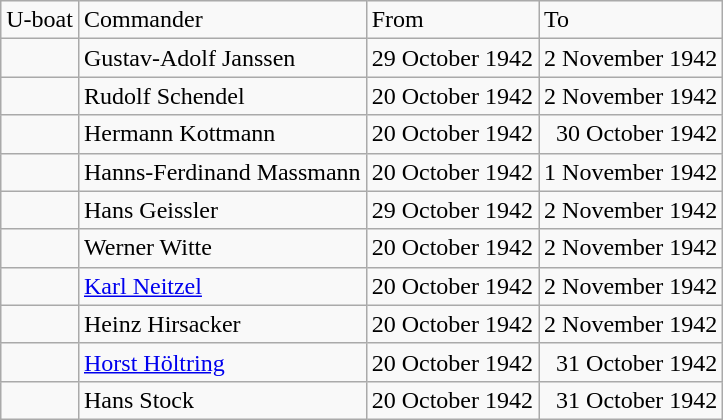<table class="wikitable">
<tr>
<td>U-boat</td>
<td>Commander</td>
<td>From</td>
<td>To</td>
</tr>
<tr>
<td align="center"></td>
<td align="left">Gustav-Adolf Janssen</td>
<td align="right">29 October 1942</td>
<td align="right">2 November 1942</td>
</tr>
<tr>
<td align="center"></td>
<td align="left">Rudolf Schendel</td>
<td align="right">20 October 1942</td>
<td align="right">2 November 1942</td>
</tr>
<tr>
<td align="center"></td>
<td align="left">Hermann Kottmann</td>
<td align="right">20 October 1942</td>
<td align="right">30 October 1942</td>
</tr>
<tr>
<td align="center"></td>
<td align="left">Hanns-Ferdinand Massmann</td>
<td align="right">20 October 1942</td>
<td align="right">1 November 1942</td>
</tr>
<tr>
<td align="center"></td>
<td align="left">Hans Geissler</td>
<td align="right">29 October 1942</td>
<td align="right">2 November 1942</td>
</tr>
<tr>
<td align="center"></td>
<td align="left">Werner Witte</td>
<td align="right">20 October 1942</td>
<td align="right">2 November 1942</td>
</tr>
<tr>
<td align="center"></td>
<td align="left"><a href='#'>Karl Neitzel</a></td>
<td align="right">20 October 1942</td>
<td align="right">2 November 1942</td>
</tr>
<tr>
<td align="center"></td>
<td align="left">Heinz Hirsacker</td>
<td align="right">20 October 1942</td>
<td align="right">2 November 1942</td>
</tr>
<tr>
<td align="center"></td>
<td align="left"><a href='#'>Horst Höltring</a></td>
<td align="right">20 October 1942</td>
<td align="right">31 October 1942</td>
</tr>
<tr>
<td align="center"></td>
<td align="left">Hans Stock</td>
<td align="right">20 October 1942</td>
<td align="right">31 October 1942</td>
</tr>
</table>
